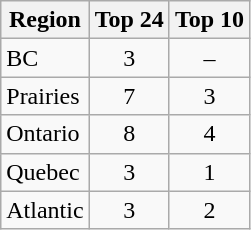<table class="wikitable">
<tr>
<th>Region</th>
<th>Top 24</th>
<th>Top 10</th>
</tr>
<tr>
<td>BC</td>
<td style="text-align:center;">3</td>
<td style="text-align:center;">–</td>
</tr>
<tr>
<td>Prairies</td>
<td style="text-align:center;">7</td>
<td style="text-align:center;">3</td>
</tr>
<tr>
<td>Ontario</td>
<td style="text-align:center;">8</td>
<td style="text-align:center;">4</td>
</tr>
<tr>
<td>Quebec</td>
<td style="text-align:center;">3</td>
<td style="text-align:center;">1</td>
</tr>
<tr>
<td>Atlantic</td>
<td style="text-align:center;">3</td>
<td style="text-align:center;">2</td>
</tr>
</table>
